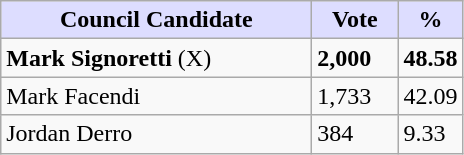<table class="wikitable">
<tr>
<th style="background:#ddf; width:200px;">Council Candidate</th>
<th style="background:#ddf; width:50px;">Vote</th>
<th style="background:#ddf; width:30px;">%</th>
</tr>
<tr>
<td><strong>Mark Signoretti</strong> (X)</td>
<td><strong>2,000</strong></td>
<td><strong>48.58</strong></td>
</tr>
<tr>
<td>Mark Facendi</td>
<td>1,733</td>
<td>42.09</td>
</tr>
<tr>
<td>Jordan Derro</td>
<td>384</td>
<td>9.33</td>
</tr>
</table>
